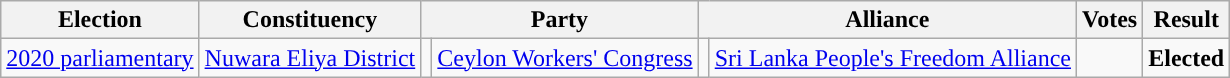<table class="wikitable" style="text-align:left;">
<tr>
<th scope=col>Election</th>
<th scope=col>Constituency</th>
<th scope=col colspan="2">Party</th>
<th scope=col colspan="2">Alliance</th>
<th scope=col>Votes</th>
<th scope=col>Result</th>
</tr>
<tr>
<td><a href='#'>2020 parliamentary</a></td>
<td><a href='#'>Nuwara Eliya District</a></td>
<td style="background:"></td>
<td><a href='#'>Ceylon Workers' Congress</a></td>
<td style="background:"></td>
<td><a href='#'>Sri Lanka People's Freedom Alliance</a></td>
<td align=right></td>
<td><strong>Elected</strong></td>
</tr>
</table>
